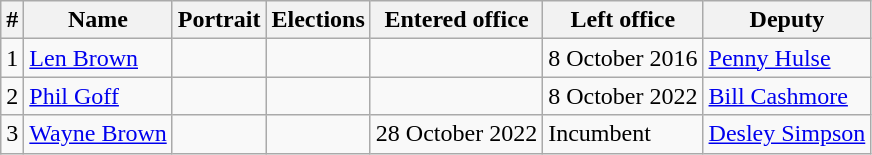<table class="wikitable sortable">
<tr>
<th scope="col">#</th>
<th scope="col">Name</th>
<th scope="col" class="unsortable">Portrait</th>
<th scope="col" class="unsortable">Elections</th>
<th scope="col" class="unsortable">Entered office</th>
<th scope="col" class="unsortable">Left office</th>
<th>Deputy</th>
</tr>
<tr>
<td>1</td>
<td><a href='#'>Len Brown</a></td>
<td></td>
<td></td>
<td></td>
<td>8 October 2016</td>
<td><a href='#'>Penny Hulse</a></td>
</tr>
<tr>
<td>2</td>
<td><a href='#'>Phil Goff</a></td>
<td></td>
<td></td>
<td></td>
<td>8 October 2022</td>
<td><a href='#'>Bill Cashmore</a></td>
</tr>
<tr>
<td>3</td>
<td><a href='#'>Wayne Brown</a></td>
<td></td>
<td></td>
<td>28 October 2022</td>
<td>Incumbent</td>
<td><a href='#'>Desley Simpson</a></td>
</tr>
</table>
